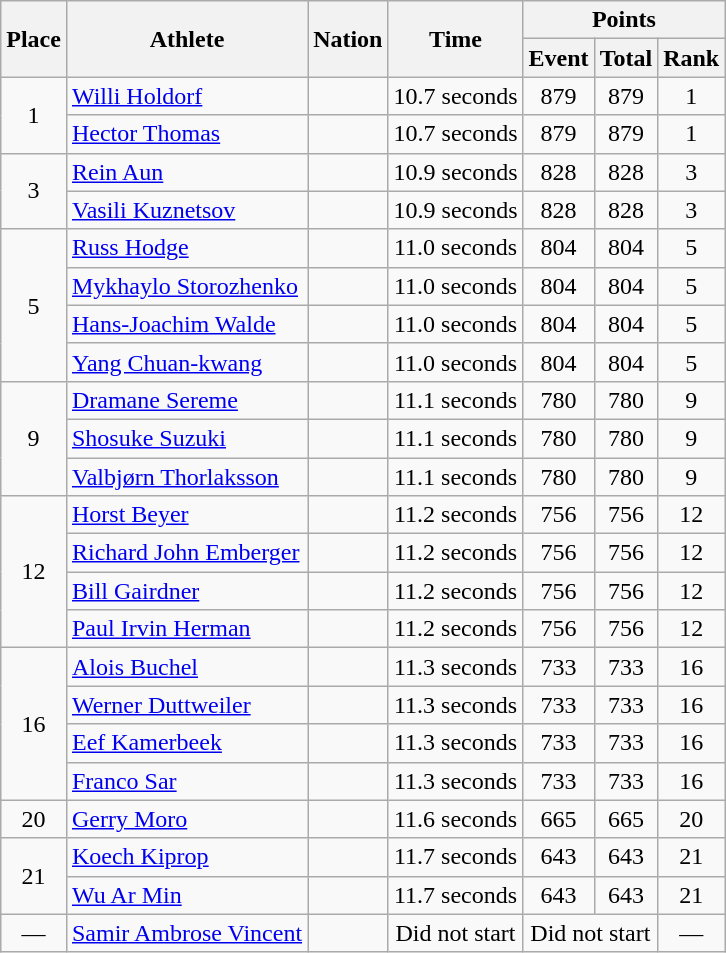<table class=wikitable>
<tr>
<th rowspan=2>Place</th>
<th rowspan=2>Athlete</th>
<th rowspan=2>Nation</th>
<th rowspan=2>Time</th>
<th colspan=3>Points</th>
</tr>
<tr>
<th>Event</th>
<th>Total</th>
<th>Rank</th>
</tr>
<tr align=center>
<td rowspan=2>1</td>
<td align=left><a href='#'>Willi Holdorf</a></td>
<td align=left></td>
<td>10.7 seconds</td>
<td>879</td>
<td>879</td>
<td>1</td>
</tr>
<tr align=center>
<td align=left><a href='#'>Hector Thomas</a></td>
<td align=left></td>
<td>10.7 seconds</td>
<td>879</td>
<td>879</td>
<td>1</td>
</tr>
<tr align=center>
<td rowspan=2>3</td>
<td align=left><a href='#'>Rein Aun</a></td>
<td align=left></td>
<td>10.9 seconds</td>
<td>828</td>
<td>828</td>
<td>3</td>
</tr>
<tr align=center>
<td align=left><a href='#'>Vasili Kuznetsov</a></td>
<td align=left></td>
<td>10.9 seconds</td>
<td>828</td>
<td>828</td>
<td>3</td>
</tr>
<tr align=center>
<td rowspan=4>5</td>
<td align=left><a href='#'>Russ Hodge</a></td>
<td align=left></td>
<td>11.0 seconds</td>
<td>804</td>
<td>804</td>
<td>5</td>
</tr>
<tr align=center>
<td align=left><a href='#'>Mykhaylo Storozhenko</a></td>
<td align=left></td>
<td>11.0 seconds</td>
<td>804</td>
<td>804</td>
<td>5</td>
</tr>
<tr align=center>
<td align=left><a href='#'>Hans-Joachim Walde</a></td>
<td align=left></td>
<td>11.0 seconds</td>
<td>804</td>
<td>804</td>
<td>5</td>
</tr>
<tr align=center>
<td align=left><a href='#'>Yang Chuan-kwang</a></td>
<td align=left></td>
<td>11.0 seconds</td>
<td>804</td>
<td>804</td>
<td>5</td>
</tr>
<tr align=center>
<td rowspan=3>9</td>
<td align=left><a href='#'>Dramane Sereme</a></td>
<td align=left></td>
<td>11.1 seconds</td>
<td>780</td>
<td>780</td>
<td>9</td>
</tr>
<tr align=center>
<td align=left><a href='#'>Shosuke Suzuki</a></td>
<td align=left></td>
<td>11.1 seconds</td>
<td>780</td>
<td>780</td>
<td>9</td>
</tr>
<tr align=center>
<td align=left><a href='#'>Valbjørn Thorlaksson</a></td>
<td align=left></td>
<td>11.1 seconds</td>
<td>780</td>
<td>780</td>
<td>9</td>
</tr>
<tr align=center>
<td rowspan=4>12</td>
<td align=left><a href='#'>Horst Beyer</a></td>
<td align=left></td>
<td>11.2 seconds</td>
<td>756</td>
<td>756</td>
<td>12</td>
</tr>
<tr align=center>
<td align=left><a href='#'>Richard John Emberger</a></td>
<td align=left></td>
<td>11.2 seconds</td>
<td>756</td>
<td>756</td>
<td>12</td>
</tr>
<tr align=center>
<td align=left><a href='#'>Bill Gairdner</a></td>
<td align=left></td>
<td>11.2 seconds</td>
<td>756</td>
<td>756</td>
<td>12</td>
</tr>
<tr align=center>
<td align=left><a href='#'>Paul Irvin Herman</a></td>
<td align=left></td>
<td>11.2 seconds</td>
<td>756</td>
<td>756</td>
<td>12</td>
</tr>
<tr align=center>
<td rowspan=4>16</td>
<td align=left><a href='#'>Alois Buchel</a></td>
<td align=left></td>
<td>11.3 seconds</td>
<td>733</td>
<td>733</td>
<td>16</td>
</tr>
<tr align=center>
<td align=left><a href='#'>Werner Duttweiler</a></td>
<td align=left></td>
<td>11.3 seconds</td>
<td>733</td>
<td>733</td>
<td>16</td>
</tr>
<tr align=center>
<td align=left><a href='#'>Eef Kamerbeek</a></td>
<td align=left></td>
<td>11.3 seconds</td>
<td>733</td>
<td>733</td>
<td>16</td>
</tr>
<tr align=center>
<td align=left><a href='#'>Franco Sar</a></td>
<td align=left></td>
<td>11.3 seconds</td>
<td>733</td>
<td>733</td>
<td>16</td>
</tr>
<tr align=center>
<td>20</td>
<td align=left><a href='#'>Gerry Moro</a></td>
<td align=left></td>
<td>11.6 seconds</td>
<td>665</td>
<td>665</td>
<td>20</td>
</tr>
<tr align=center>
<td rowspan=2>21</td>
<td align=left><a href='#'>Koech Kiprop</a></td>
<td align=left></td>
<td>11.7 seconds</td>
<td>643</td>
<td>643</td>
<td>21</td>
</tr>
<tr align=center>
<td align=left><a href='#'>Wu Ar Min</a></td>
<td align=left></td>
<td>11.7 seconds</td>
<td>643</td>
<td>643</td>
<td>21</td>
</tr>
<tr align=center>
<td>—</td>
<td align=left><a href='#'>Samir Ambrose Vincent</a></td>
<td align=left></td>
<td>Did not start</td>
<td colspan=2>Did not start</td>
<td>—</td>
</tr>
</table>
